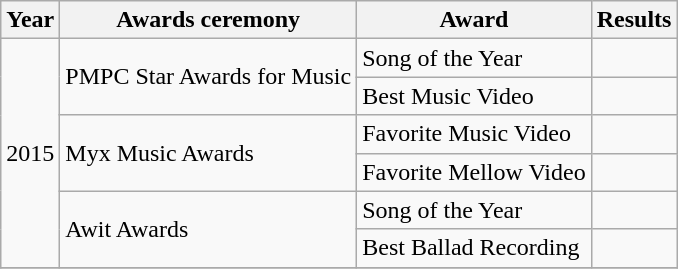<table class="wikitable sortable">
<tr>
<th>Year</th>
<th>Awards ceremony</th>
<th>Award</th>
<th>Results</th>
</tr>
<tr>
<td rowspan="6">2015</td>
<td rowspan="2">PMPC Star Awards for Music</td>
<td>Song of the Year</td>
<td></td>
</tr>
<tr>
<td>Best Music Video</td>
<td></td>
</tr>
<tr>
<td rowspan="2">Myx Music Awards</td>
<td>Favorite Music Video</td>
<td></td>
</tr>
<tr>
<td>Favorite Mellow Video</td>
<td></td>
</tr>
<tr>
<td rowspan="2">Awit Awards</td>
<td>Song of the Year</td>
<td></td>
</tr>
<tr>
<td>Best Ballad Recording</td>
<td></td>
</tr>
<tr>
</tr>
</table>
